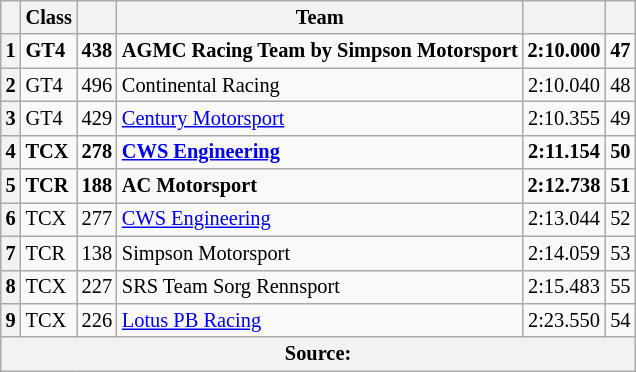<table class="wikitable sortable" style="font-size: 85%;">
<tr>
<th scope="col"></th>
<th scope="col">Class</th>
<th scope="col"></th>
<th scope="col">Team</th>
<th scope="col"></th>
<th scope="col"></th>
</tr>
<tr style="font-weight:bold">
<th>1</th>
<td>GT4</td>
<td align=center>438</td>
<td> AGMC Racing Team by Simpson Motorsport</td>
<td align=center>2:10.000</td>
<td align=center>47</td>
</tr>
<tr>
<th>2</th>
<td>GT4</td>
<td align=center>496</td>
<td> Continental Racing</td>
<td align=center>2:10.040</td>
<td align=center>48</td>
</tr>
<tr>
<th>3</th>
<td>GT4</td>
<td align=center>429</td>
<td> <a href='#'>Century Motorsport</a></td>
<td align=center>2:10.355</td>
<td align=center>49</td>
</tr>
<tr style="font-weight:bold">
<th>4</th>
<td>TCX</td>
<td align=center>278</td>
<td> <a href='#'>CWS Engineering</a></td>
<td align=center>2:11.154</td>
<td align=center>50</td>
</tr>
<tr style="font-weight:bold">
<th>5</th>
<td>TCR</td>
<td align=center>188</td>
<td> AC Motorsport</td>
<td align=center>2:12.738</td>
<td align=center>51</td>
</tr>
<tr>
<th>6</th>
<td>TCX</td>
<td align=center>277</td>
<td> <a href='#'>CWS Engineering</a></td>
<td align=center>2:13.044</td>
<td align=center>52</td>
</tr>
<tr>
<th>7</th>
<td>TCR</td>
<td align=center>138</td>
<td> Simpson Motorsport</td>
<td align=center>2:14.059</td>
<td align=center>53</td>
</tr>
<tr>
<th>8</th>
<td>TCX</td>
<td align=center>227</td>
<td> SRS Team Sorg Rennsport</td>
<td align=center>2:15.483</td>
<td align=center>55</td>
</tr>
<tr>
<th>9</th>
<td>TCX</td>
<td align=center>226</td>
<td> <a href='#'>Lotus PB Racing</a></td>
<td align=center>2:23.550</td>
<td align=center>54</td>
</tr>
<tr>
<th colspan=6>Source:</th>
</tr>
</table>
